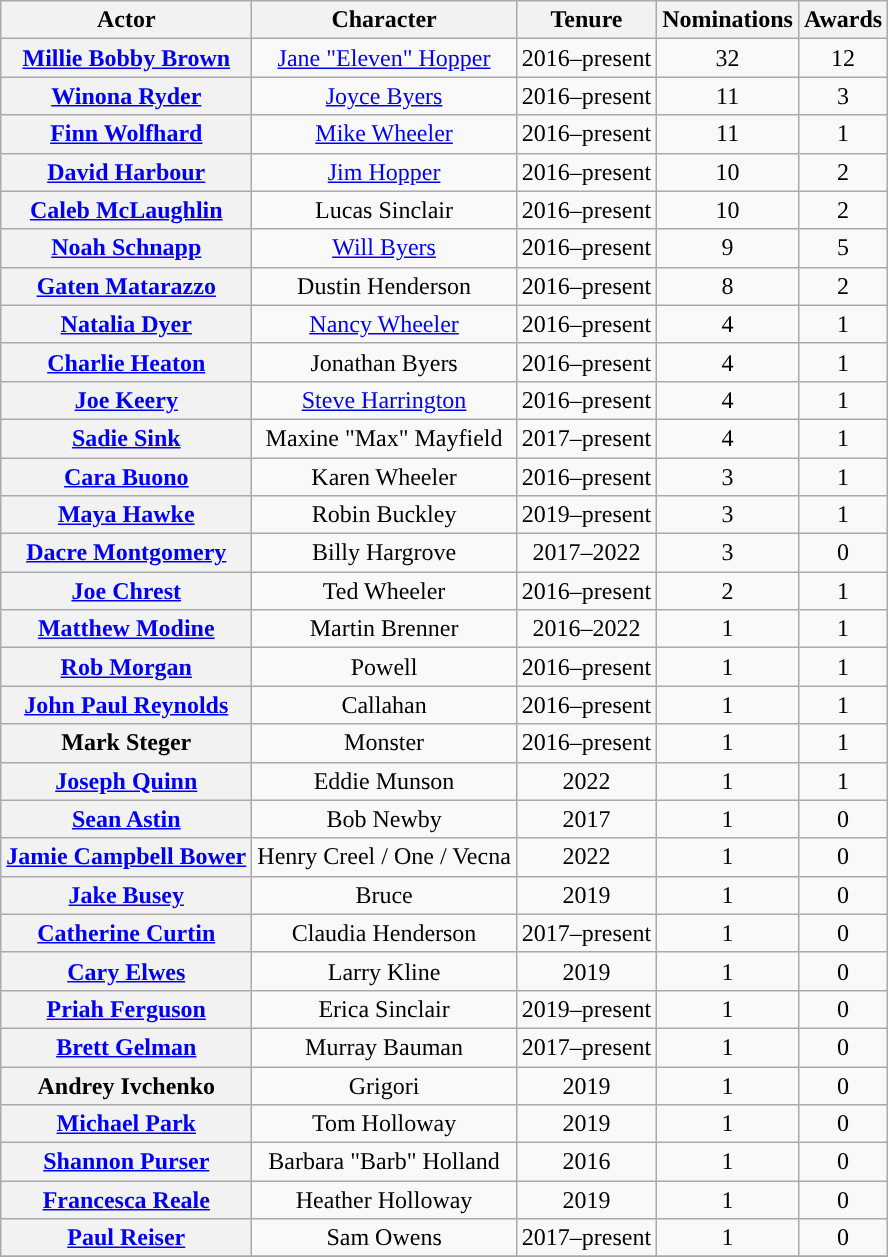<table class="wikitable sortable plainrowheaders" style="text-align:center;">
<tr>
<th scope="col">Actor</th>
<th scope="col">Character</th>
<th scope="col">Tenure</th>
<th scope="col">Nominations</th>
<th scope="col">Awards</th>
</tr>
<tr>
<th scope="row" data-sort-value="Brown, Millie Bobby"><a href='#'>Millie Bobby Brown</a></th>
<td><a href='#'>Jane "Eleven" Hopper</a></td>
<td>2016–present</td>
<td>32</td>
<td>12</td>
</tr>
<tr>
<th scope="row" data-sort-value="Ryder, Winona"><a href='#'>Winona Ryder</a></th>
<td data-sort-value="Byers, Joyce"><a href='#'>Joyce Byers</a></td>
<td>2016–present</td>
<td>11</td>
<td>3</td>
</tr>
<tr>
<th scope="row" data-sort-value="Wolfhard, Finn"><a href='#'>Finn Wolfhard</a></th>
<td data-sort-value="Wheeler, Mike"><a href='#'>Mike Wheeler</a></td>
<td>2016–present</td>
<td>11</td>
<td>1</td>
</tr>
<tr>
<th scope="row" data-sort-value="Harbour, David"><a href='#'>David Harbour</a></th>
<td data-sort-value="Hopper, Jim"><a href='#'>Jim Hopper</a></td>
<td>2016–present</td>
<td>10</td>
<td>2</td>
</tr>
<tr>
<th scope="row" data-sort-value="McLaughlin, Caleb"><a href='#'>Caleb McLaughlin</a></th>
<td data-sort-value="Sinclair, Lucas">Lucas Sinclair</td>
<td>2016–present</td>
<td>10</td>
<td>2</td>
</tr>
<tr>
<th scope="row" data-sort-value="Schnapp, Noah"><a href='#'>Noah Schnapp</a></th>
<td data-sort-value="Byers, Will"><a href='#'>Will Byers</a></td>
<td>2016–present</td>
<td>9</td>
<td>5</td>
</tr>
<tr>
<th scope="row" data-sort-value="Matarazzo, Gaten"><a href='#'>Gaten Matarazzo</a></th>
<td data-sort-value="Henderson, Dustin">Dustin Henderson</td>
<td>2016–present</td>
<td>8</td>
<td>2</td>
</tr>
<tr>
<th scope="row" data-sort-value="Dyer, Natalia"><a href='#'>Natalia Dyer</a></th>
<td data-sort-value="Wheeler, Nancy"><a href='#'>Nancy Wheeler</a></td>
<td>2016–present</td>
<td>4</td>
<td>1</td>
</tr>
<tr>
<th scope="row" data-sort-value="Heaton, Charlie"><a href='#'>Charlie Heaton</a></th>
<td data-sort-value="Byers, Jonathan">Jonathan Byers</td>
<td>2016–present</td>
<td>4</td>
<td>1</td>
</tr>
<tr>
<th scope="row" data-sort-value="Keery, Joe"><a href='#'>Joe Keery</a></th>
<td data-sort-value="Harrington, Steve"><a href='#'>Steve Harrington</a></td>
<td>2016–present</td>
<td>4</td>
<td>1</td>
</tr>
<tr>
<th scope="row" data-sort-value="Sink, Sadie"><a href='#'>Sadie Sink</a></th>
<td data-sort-value="Mayfield, Maxine ">Maxine "Max" Mayfield</td>
<td>2017–present</td>
<td>4</td>
<td>1</td>
</tr>
<tr>
<th scope="row" data-sort-value="Buono, Cara"><a href='#'>Cara Buono</a></th>
<td data-sort-value="Wheeler, Karen">Karen Wheeler</td>
<td>2016–present</td>
<td>3</td>
<td>1</td>
</tr>
<tr>
<th scope="row" data-sort-value="Hawke, Maya"><a href='#'>Maya Hawke</a></th>
<td data-sort-value="Buckley, Robin">Robin Buckley</td>
<td>2019–present</td>
<td>3</td>
<td>1</td>
</tr>
<tr>
<th scope="row" data-sort-value="Montgomery, Dacre"><a href='#'>Dacre Montgomery</a></th>
<td data-sort-value="Hargrove, Billy">Billy Hargrove</td>
<td>2017–2022</td>
<td>3</td>
<td>0</td>
</tr>
<tr>
<th scope="row" data-sort-value="Chrest, Joe"><a href='#'>Joe Chrest</a></th>
<td data-sort-value="Wheeler, Ted">Ted Wheeler</td>
<td>2016–present</td>
<td>2</td>
<td>1</td>
</tr>
<tr>
<th scope="row" data-sort-value="Modine, Matthew"><a href='#'>Matthew Modine</a></th>
<td data-sort-value="Brenner, Martin">Martin Brenner</td>
<td>2016–2022</td>
<td>1</td>
<td>1</td>
</tr>
<tr>
<th scope="row" data-sort-value="Morgan, Rob"><a href='#'>Rob Morgan</a></th>
<td>Powell</td>
<td>2016–present</td>
<td>1</td>
<td>1</td>
</tr>
<tr>
<th scope="row" data-sort-value="Reynolds, John Paul"><a href='#'>John Paul Reynolds</a></th>
<td>Callahan</td>
<td>2016–present</td>
<td>1</td>
<td>1</td>
</tr>
<tr>
<th scope="row" data-sort-value="Steger, Mark">Mark Steger</th>
<td>Monster</td>
<td>2016–present</td>
<td>1</td>
<td>1</td>
</tr>
<tr>
<th scope="row" data-sort-value="Quinn, Joseph"><a href='#'>Joseph Quinn</a></th>
<td data-sort-value="Munson, Eddie">Eddie Munson</td>
<td>2022</td>
<td>1</td>
<td>1</td>
</tr>
<tr>
<th scope="row" data-sort-value="Astin, Sean"><a href='#'>Sean Astin</a></th>
<td data-sort-value="Newby, Bob">Bob Newby</td>
<td>2017</td>
<td>1</td>
<td>0</td>
</tr>
<tr>
<th scope="row" data-sort-value="Bower, Jamie Campbell"><a href='#'>Jamie Campbell Bower</a></th>
<td data-sort-value="Creel, Henry">Henry Creel / One / Vecna</td>
<td>2022</td>
<td>1</td>
<td>0</td>
</tr>
<tr>
<th scope="row" data-sort-value="Busey, Jake"><a href='#'>Jake Busey</a></th>
<td>Bruce</td>
<td>2019</td>
<td>1</td>
<td>0</td>
</tr>
<tr>
<th scope="row" data-sort-value="Curtin, Catherine"><a href='#'>Catherine Curtin</a></th>
<td data-sort-value="Henderson, Claudia">Claudia Henderson</td>
<td>2017–present</td>
<td>1</td>
<td>0</td>
</tr>
<tr>
<th scope="row" data-sort-value="Elwes, Cary"><a href='#'>Cary Elwes</a></th>
<td data-sort-value="Kline, Larry">Larry Kline</td>
<td>2019</td>
<td>1</td>
<td>0</td>
</tr>
<tr>
<th scope="row" data-sort-value="Ferguson, Priah"><a href='#'>Priah Ferguson</a></th>
<td data-sort-value="Sinclair, Erica">Erica Sinclair</td>
<td>2019–present</td>
<td>1</td>
<td>0</td>
</tr>
<tr>
<th scope="row" data-sort-value="Gelman, Brett"><a href='#'>Brett Gelman</a></th>
<td data-sort-value="Bauman, Murray">Murray Bauman</td>
<td>2017–present</td>
<td>1</td>
<td>0</td>
</tr>
<tr>
<th scope="row" data-sort-value="Ivchenko, Andrey">Andrey Ivchenko</th>
<td>Grigori</td>
<td>2019</td>
<td>1</td>
<td>0</td>
</tr>
<tr>
<th scope="row" data-sort-value="Park, Michael"><a href='#'>Michael Park</a></th>
<td data-sort-value="Holloway, Tom">Tom Holloway</td>
<td>2019</td>
<td>1</td>
<td>0</td>
</tr>
<tr>
<th scope="row" data-sort-value="Purser, Shannon"><a href='#'>Shannon Purser</a></th>
<td data-sort-value="Holland, Barbara ">Barbara "Barb" Holland</td>
<td>2016</td>
<td>1</td>
<td>0</td>
</tr>
<tr>
<th scope="row" data-sort-value="Reale, Francesca"><a href='#'>Francesca Reale</a></th>
<td data-sort-value="Holloway, Heather">Heather Holloway</td>
<td>2019</td>
<td>1</td>
<td>0</td>
</tr>
<tr>
<th scope="row" data-sort-value="Reiser, Paul"><a href='#'>Paul Reiser</a></th>
<td data-sort-value="Owens, Sam">Sam Owens</td>
<td>2017–present</td>
<td>1</td>
<td>0</td>
</tr>
<tr>
</tr>
</table>
